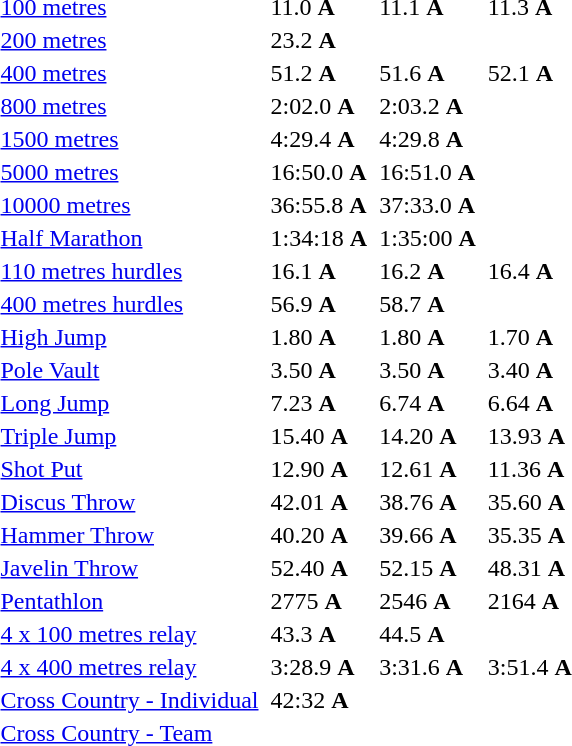<table>
<tr>
<td><a href='#'>100 metres</a></td>
<td></td>
<td>11.0 <strong>A</strong></td>
<td></td>
<td>11.1 <strong>A</strong></td>
<td></td>
<td>11.3 <strong>A</strong></td>
</tr>
<tr>
<td><a href='#'>200 metres</a></td>
<td></td>
<td>23.2 <strong>A</strong></td>
<td></td>
<td></td>
<td></td>
<td></td>
</tr>
<tr>
<td><a href='#'>400 metres</a></td>
<td></td>
<td>51.2 <strong>A</strong></td>
<td></td>
<td>51.6 <strong>A</strong></td>
<td></td>
<td>52.1 <strong>A</strong></td>
</tr>
<tr>
<td><a href='#'>800 metres</a></td>
<td></td>
<td>2:02.0 <strong>A</strong></td>
<td></td>
<td>2:03.2 <strong>A</strong></td>
<td></td>
<td></td>
</tr>
<tr>
<td><a href='#'>1500 metres</a></td>
<td></td>
<td>4:29.4 <strong>A</strong></td>
<td></td>
<td>4:29.8 <strong>A</strong></td>
<td></td>
<td></td>
</tr>
<tr>
<td><a href='#'>5000 metres</a></td>
<td></td>
<td>16:50.0 <strong>A</strong></td>
<td></td>
<td>16:51.0 <strong>A</strong></td>
<td></td>
<td></td>
</tr>
<tr>
<td><a href='#'>10000 metres</a></td>
<td></td>
<td>36:55.8 <strong>A</strong></td>
<td></td>
<td>37:33.0 <strong>A</strong></td>
<td></td>
<td></td>
</tr>
<tr>
<td><a href='#'>Half Marathon</a></td>
<td></td>
<td>1:34:18 <strong>A</strong></td>
<td></td>
<td>1:35:00 <strong>A</strong></td>
<td></td>
<td></td>
</tr>
<tr>
<td><a href='#'>110 metres hurdles</a></td>
<td></td>
<td>16.1 <strong>A</strong></td>
<td></td>
<td>16.2 <strong>A</strong></td>
<td></td>
<td>16.4 <strong>A</strong></td>
</tr>
<tr>
<td><a href='#'>400 metres hurdles</a></td>
<td></td>
<td>56.9 <strong>A</strong></td>
<td></td>
<td>58.7 <strong>A</strong></td>
<td></td>
<td></td>
</tr>
<tr>
<td><a href='#'>High Jump</a></td>
<td></td>
<td>1.80 <strong>A</strong></td>
<td></td>
<td>1.80 <strong>A</strong></td>
<td></td>
<td>1.70 <strong>A</strong></td>
</tr>
<tr>
<td><a href='#'>Pole Vault</a></td>
<td></td>
<td>3.50 <strong>A</strong></td>
<td></td>
<td>3.50 <strong>A</strong></td>
<td></td>
<td>3.40 <strong>A</strong></td>
</tr>
<tr>
<td><a href='#'>Long Jump</a></td>
<td></td>
<td>7.23 <strong>A</strong></td>
<td></td>
<td>6.74 <strong>A</strong></td>
<td></td>
<td>6.64 <strong>A</strong></td>
</tr>
<tr>
<td><a href='#'>Triple Jump</a></td>
<td></td>
<td>15.40 <strong>A</strong></td>
<td></td>
<td>14.20 <strong>A</strong></td>
<td></td>
<td>13.93 <strong>A</strong></td>
</tr>
<tr>
<td><a href='#'>Shot Put</a></td>
<td></td>
<td>12.90 <strong>A</strong></td>
<td></td>
<td>12.61 <strong>A</strong></td>
<td></td>
<td>11.36 <strong>A</strong></td>
</tr>
<tr>
<td><a href='#'>Discus Throw</a></td>
<td></td>
<td>42.01 <strong>A</strong></td>
<td></td>
<td>38.76 <strong>A</strong></td>
<td></td>
<td>35.60 <strong>A</strong></td>
</tr>
<tr>
<td><a href='#'>Hammer Throw</a></td>
<td></td>
<td>40.20 <strong>A</strong></td>
<td></td>
<td>39.66 <strong>A</strong></td>
<td></td>
<td>35.35 <strong>A</strong></td>
</tr>
<tr>
<td><a href='#'>Javelin Throw</a></td>
<td></td>
<td>52.40 <strong>A</strong></td>
<td></td>
<td>52.15 <strong>A</strong></td>
<td></td>
<td>48.31 <strong>A</strong></td>
</tr>
<tr>
<td><a href='#'>Pentathlon</a></td>
<td></td>
<td>2775 <strong>A</strong></td>
<td></td>
<td>2546 <strong>A</strong></td>
<td></td>
<td>2164 <strong>A</strong></td>
</tr>
<tr>
<td><a href='#'>4 x 100 metres relay</a></td>
<td></td>
<td>43.3 <strong>A</strong></td>
<td></td>
<td>44.5 <strong>A</strong></td>
<td></td>
<td></td>
</tr>
<tr>
<td><a href='#'>4 x 400 metres relay</a></td>
<td></td>
<td>3:28.9 <strong>A</strong></td>
<td></td>
<td>3:31.6 <strong>A</strong></td>
<td></td>
<td>3:51.4 <strong>A</strong></td>
</tr>
<tr>
<td><a href='#'>Cross Country - Individual</a></td>
<td></td>
<td>42:32 <strong>A</strong></td>
<td></td>
<td></td>
<td></td>
<td></td>
</tr>
<tr>
<td><a href='#'>Cross Country - Team</a></td>
<td></td>
<td></td>
<td></td>
<td></td>
<td></td>
<td></td>
</tr>
</table>
